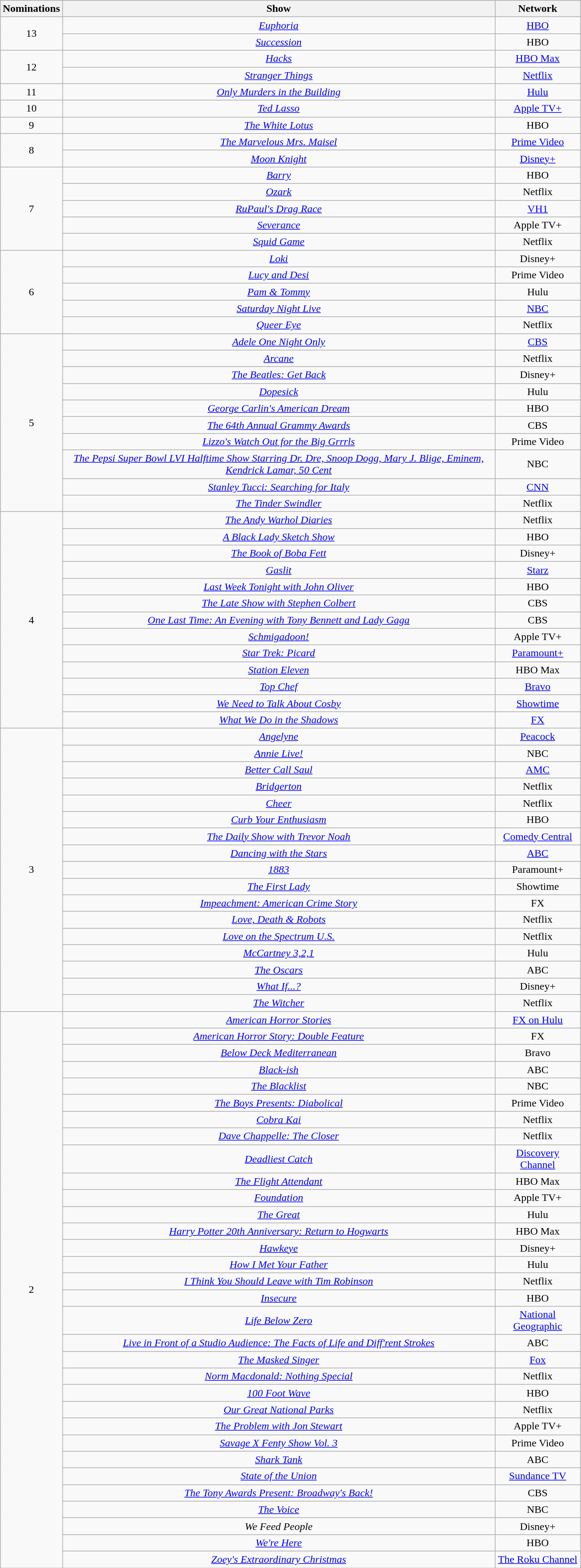<table class="wikitable sortable" style="text-align: center; max-width:70%">
<tr>
<th scope="col">Nominations</th>
<th scope="col">Show</th>
<th scope="col">Network</th>
</tr>
<tr>
<td scope="row" rowspan="2">13</td>
<td><em><a href='#'>Euphoria</a></em></td>
<td><a href='#'>HBO</a></td>
</tr>
<tr>
<td><em><a href='#'>Succession</a></em></td>
<td>HBO</td>
</tr>
<tr>
<td scope="row" rowspan="2">12</td>
<td><em><a href='#'>Hacks</a></em></td>
<td><a href='#'>HBO Max</a></td>
</tr>
<tr>
<td><em><a href='#'>Stranger Things</a></em></td>
<td><a href='#'>Netflix</a></td>
</tr>
<tr>
<td scope="row">11</td>
<td><em><a href='#'>Only Murders in the Building</a></em></td>
<td><a href='#'>Hulu</a></td>
</tr>
<tr>
<td scope="row">10</td>
<td><em><a href='#'>Ted Lasso</a></em></td>
<td><a href='#'>Apple TV+</a></td>
</tr>
<tr>
<td scope="row">9</td>
<td data-sort-value="White Lotus"><em><a href='#'>The White Lotus</a></em></td>
<td>HBO</td>
</tr>
<tr>
<td scope="row" rowspan="2">8</td>
<td data-sort-value="Marvelous Mrs. Maisel"><em><a href='#'>The Marvelous Mrs. Maisel</a></em></td>
<td><a href='#'>Prime Video</a></td>
</tr>
<tr>
<td><em><a href='#'>Moon Knight</a></em></td>
<td><a href='#'>Disney+</a></td>
</tr>
<tr>
<td scope="row" rowspan="5">7</td>
<td><em><a href='#'>Barry</a></em></td>
<td>HBO</td>
</tr>
<tr>
<td><em><a href='#'>Ozark</a></em></td>
<td>Netflix</td>
</tr>
<tr>
<td><em><a href='#'>RuPaul's Drag Race</a></em></td>
<td><a href='#'>VH1</a></td>
</tr>
<tr>
<td><em><a href='#'>Severance</a></em></td>
<td>Apple TV+</td>
</tr>
<tr>
<td><em><a href='#'>Squid Game</a></em></td>
<td>Netflix</td>
</tr>
<tr>
<td scope="row" rowspan="5">6</td>
<td><em><a href='#'>Loki</a></em></td>
<td>Disney+</td>
</tr>
<tr>
<td><em><a href='#'>Lucy and Desi</a></em></td>
<td>Prime Video</td>
</tr>
<tr>
<td><em><a href='#'>Pam & Tommy</a></em></td>
<td>Hulu</td>
</tr>
<tr>
<td><em><a href='#'>Saturday Night Live</a></em></td>
<td><a href='#'>NBC</a></td>
</tr>
<tr>
<td><em><a href='#'>Queer Eye</a></em></td>
<td>Netflix</td>
</tr>
<tr>
<td scope="row" rowspan="10">5</td>
<td><em><a href='#'>Adele One Night Only</a></em></td>
<td><a href='#'>CBS</a></td>
</tr>
<tr>
<td><em><a href='#'>Arcane</a></em></td>
<td>Netflix</td>
</tr>
<tr>
<td data-sort-value="Beatles: Get Back"><em><a href='#'>The Beatles: Get Back</a></em></td>
<td>Disney+</td>
</tr>
<tr>
<td><em><a href='#'>Dopesick</a></em></td>
<td>Hulu</td>
</tr>
<tr>
<td><em><a href='#'>George Carlin's American Dream</a></em></td>
<td>HBO</td>
</tr>
<tr>
<td data-sort-value="Grammy Awards"><em><a href='#'>The 64th Annual Grammy Awards</a></em></td>
<td>CBS</td>
</tr>
<tr>
<td><em><a href='#'>Lizzo's Watch Out for the Big Grrrls</a></em></td>
<td>Prime Video</td>
</tr>
<tr>
<td data-sort-value="Pepsi"><em><a href='#'>The Pepsi Super Bowl LVI Halftime Show Starring Dr. Dre, Snoop Dogg, Mary J. Blige, Eminem, Kendrick Lamar, 50 Cent</a></em></td>
<td>NBC</td>
</tr>
<tr>
<td><em><a href='#'>Stanley Tucci: Searching for Italy</a></em></td>
<td><a href='#'>CNN</a></td>
</tr>
<tr>
<td data-sort-value="Tinder Swindler"><em><a href='#'>The Tinder Swindler</a></em></td>
<td>Netflix</td>
</tr>
<tr>
<td scope="row" rowspan="13">4</td>
<td data-sort-value="Andy Warhol Diaries"><em><a href='#'>The Andy Warhol Diaries</a></em></td>
<td>Netflix</td>
</tr>
<tr>
<td data-sort-value="Black Lady Sketch Show"><em><a href='#'>A Black Lady Sketch Show</a></em></td>
<td>HBO</td>
</tr>
<tr>
<td data-sort-value="Book of Boba Fett"><em><a href='#'>The Book of Boba Fett</a></em></td>
<td>Disney+</td>
</tr>
<tr>
<td><em><a href='#'>Gaslit</a></em></td>
<td><a href='#'>Starz</a></td>
</tr>
<tr>
<td><em><a href='#'>Last Week Tonight with John Oliver</a></em></td>
<td>HBO</td>
</tr>
<tr>
<td data-sort-value="Late Show with Stephen Colbert"><em><a href='#'>The Late Show with Stephen Colbert</a></em></td>
<td>CBS</td>
</tr>
<tr>
<td><em><a href='#'>One Last Time: An Evening with Tony Bennett and Lady Gaga</a></em></td>
<td>CBS</td>
</tr>
<tr>
<td><em><a href='#'>Schmigadoon!</a></em></td>
<td>Apple TV+</td>
</tr>
<tr>
<td><em><a href='#'>Star Trek: Picard</a></em></td>
<td><a href='#'>Paramount+</a></td>
</tr>
<tr>
<td><em><a href='#'>Station Eleven</a></em></td>
<td>HBO Max</td>
</tr>
<tr>
<td><em><a href='#'>Top Chef</a></em></td>
<td><a href='#'>Bravo</a></td>
</tr>
<tr>
<td><em><a href='#'>We Need to Talk About Cosby</a></em></td>
<td><a href='#'>Showtime</a></td>
</tr>
<tr>
<td><em><a href='#'>What We Do in the Shadows</a></em></td>
<td><a href='#'>FX</a></td>
</tr>
<tr>
<td scope="row" rowspan="17">3</td>
<td><em><a href='#'>Angelyne</a></em></td>
<td><a href='#'>Peacock</a></td>
</tr>
<tr>
<td><em><a href='#'>Annie Live!</a></em></td>
<td>NBC</td>
</tr>
<tr>
<td><em><a href='#'>Better Call Saul</a></em></td>
<td><a href='#'>AMC</a></td>
</tr>
<tr>
<td><em><a href='#'>Bridgerton</a></em></td>
<td>Netflix</td>
</tr>
<tr>
<td><em><a href='#'>Cheer</a></em></td>
<td>Netflix</td>
</tr>
<tr>
<td><em><a href='#'>Curb Your Enthusiasm</a></em></td>
<td>HBO</td>
</tr>
<tr>
<td data-sort-value="Daily Show with Trevor Noah"><em><a href='#'>The Daily Show with Trevor Noah</a></em></td>
<td><a href='#'>Comedy Central</a></td>
</tr>
<tr>
<td><em><a href='#'>Dancing with the Stars</a></em></td>
<td><a href='#'>ABC</a></td>
</tr>
<tr>
<td data-sort-value="Eighteen Eighty-Three"><em><a href='#'>1883</a></em></td>
<td>Paramount+</td>
</tr>
<tr>
<td data-sort-value="First Lady"><em><a href='#'>The First Lady</a></em></td>
<td>Showtime</td>
</tr>
<tr>
<td><em><a href='#'>Impeachment: American Crime Story</a></em></td>
<td>FX</td>
</tr>
<tr>
<td><em><a href='#'>Love, Death & Robots</a></em></td>
<td>Netflix</td>
</tr>
<tr>
<td><em><a href='#'>Love on the Spectrum U.S.</a></em></td>
<td>Netflix</td>
</tr>
<tr>
<td><em><a href='#'>McCartney 3,2,1</a></em></td>
<td>Hulu</td>
</tr>
<tr>
<td data-sort-value="Oscars"><em><a href='#'>The Oscars</a></em></td>
<td>ABC</td>
</tr>
<tr>
<td><em><a href='#'>What If...?</a></em></td>
<td>Disney+</td>
</tr>
<tr>
<td data-sort-value="Witcher"><em><a href='#'>The Witcher</a></em></td>
<td>Netflix</td>
</tr>
<tr>
<td scope="row" rowspan="32">2</td>
<td><em><a href='#'>American Horror Stories</a></em></td>
<td><a href='#'>FX on Hulu</a></td>
</tr>
<tr>
<td><em><a href='#'>American Horror Story: Double Feature</a></em></td>
<td>FX</td>
</tr>
<tr>
<td><em><a href='#'>Below Deck Mediterranean</a></em></td>
<td>Bravo</td>
</tr>
<tr>
<td><em><a href='#'>Black-ish</a></em></td>
<td>ABC</td>
</tr>
<tr>
<td data-sort-value="Blacklist"><em><a href='#'>The Blacklist</a></em></td>
<td>NBC</td>
</tr>
<tr>
<td data-sort-value="Boys Presents: Diabolical"><em><a href='#'>The Boys Presents: Diabolical</a></em></td>
<td>Prime Video</td>
</tr>
<tr>
<td><em><a href='#'>Cobra Kai</a></em></td>
<td>Netflix</td>
</tr>
<tr>
<td><em><a href='#'>Dave Chappelle: The Closer</a></em></td>
<td>Netflix</td>
</tr>
<tr>
<td><em><a href='#'>Deadliest Catch</a></em></td>
<td><a href='#'>Discovery Channel</a></td>
</tr>
<tr>
<td data-sort-value="Flight Attendant"><em><a href='#'>The Flight Attendant</a></em></td>
<td>HBO Max</td>
</tr>
<tr>
<td><em><a href='#'>Foundation</a></em></td>
<td>Apple TV+</td>
</tr>
<tr>
<td data-sort-value="Great"><em><a href='#'>The Great</a></em></td>
<td>Hulu</td>
</tr>
<tr>
<td><em><a href='#'>Harry Potter 20th Anniversary: Return to Hogwarts</a></em></td>
<td>HBO Max</td>
</tr>
<tr>
<td><em><a href='#'>Hawkeye</a></em></td>
<td>Disney+</td>
</tr>
<tr>
<td><em><a href='#'>How I Met Your Father</a></em></td>
<td>Hulu</td>
</tr>
<tr>
<td><em><a href='#'>I Think You Should Leave with Tim Robinson</a></em></td>
<td>Netflix</td>
</tr>
<tr>
<td><em><a href='#'>Insecure</a></em></td>
<td>HBO</td>
</tr>
<tr>
<td><em><a href='#'>Life Below Zero</a></em></td>
<td><a href='#'>National Geographic</a></td>
</tr>
<tr>
<td><em><a href='#'>Live in Front of a Studio Audience: The Facts of Life and Diff'rent Strokes</a></em></td>
<td>ABC</td>
</tr>
<tr>
<td><em><a href='#'>The Masked Singer</a></em></td>
<td><a href='#'>Fox</a></td>
</tr>
<tr>
<td><em><a href='#'>Norm Macdonald: Nothing Special</a></em></td>
<td>Netflix</td>
</tr>
<tr>
<td data-sort-value="One Hundred Foot Wave"><em><a href='#'>100 Foot Wave</a></em></td>
<td>HBO</td>
</tr>
<tr>
<td><em><a href='#'>Our Great National Parks</a></em></td>
<td>Netflix</td>
</tr>
<tr>
<td data-sort-value="Problem with Jon Stewart"><em><a href='#'>The Problem with Jon Stewart</a></em></td>
<td>Apple TV+</td>
</tr>
<tr>
<td><em><a href='#'>Savage X Fenty Show Vol. 3</a></em></td>
<td>Prime Video</td>
</tr>
<tr>
<td><em><a href='#'>Shark Tank</a></em></td>
<td>ABC</td>
</tr>
<tr>
<td><em><a href='#'>State of the Union</a></em></td>
<td><a href='#'>Sundance TV</a></td>
</tr>
<tr>
<td data-sort-value="Tony Awards Present: Broadway's Back!"><em><a href='#'>The Tony Awards Present: Broadway's Back!</a></em></td>
<td>CBS</td>
</tr>
<tr>
<td data-sort-value="Voice"><em><a href='#'>The Voice</a></em></td>
<td>NBC</td>
</tr>
<tr>
<td><em>We Feed People</em></td>
<td>Disney+</td>
</tr>
<tr>
<td><em><a href='#'>We're Here</a></em></td>
<td>HBO</td>
</tr>
<tr>
<td><em><a href='#'>Zoey's Extraordinary Christmas</a></em></td>
<td data-sort-value="Roku Channel"><a href='#'>The Roku Channel</a></td>
</tr>
</table>
